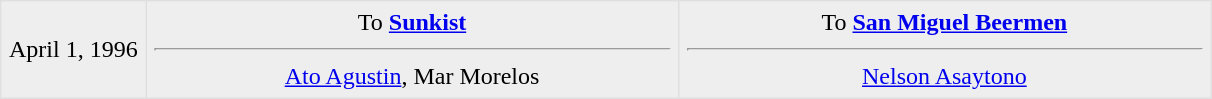<table border=1 style="border-collapse:collapse; text-align: center" bordercolor="#DFDFDF"  cellpadding="5">
<tr bgcolor="eeeeee">
<td style="width:12%">April 1, 1996 <br> </td>
<td style="width:44%" valign="top">To <strong><a href='#'>Sunkist</a></strong><hr><a href='#'>Ato Agustin</a>, Mar Morelos</td>
<td style="width:44%" valign="top">To <strong><a href='#'>San Miguel Beermen</a></strong><hr><a href='#'>Nelson Asaytono</a></td>
</tr>
</table>
